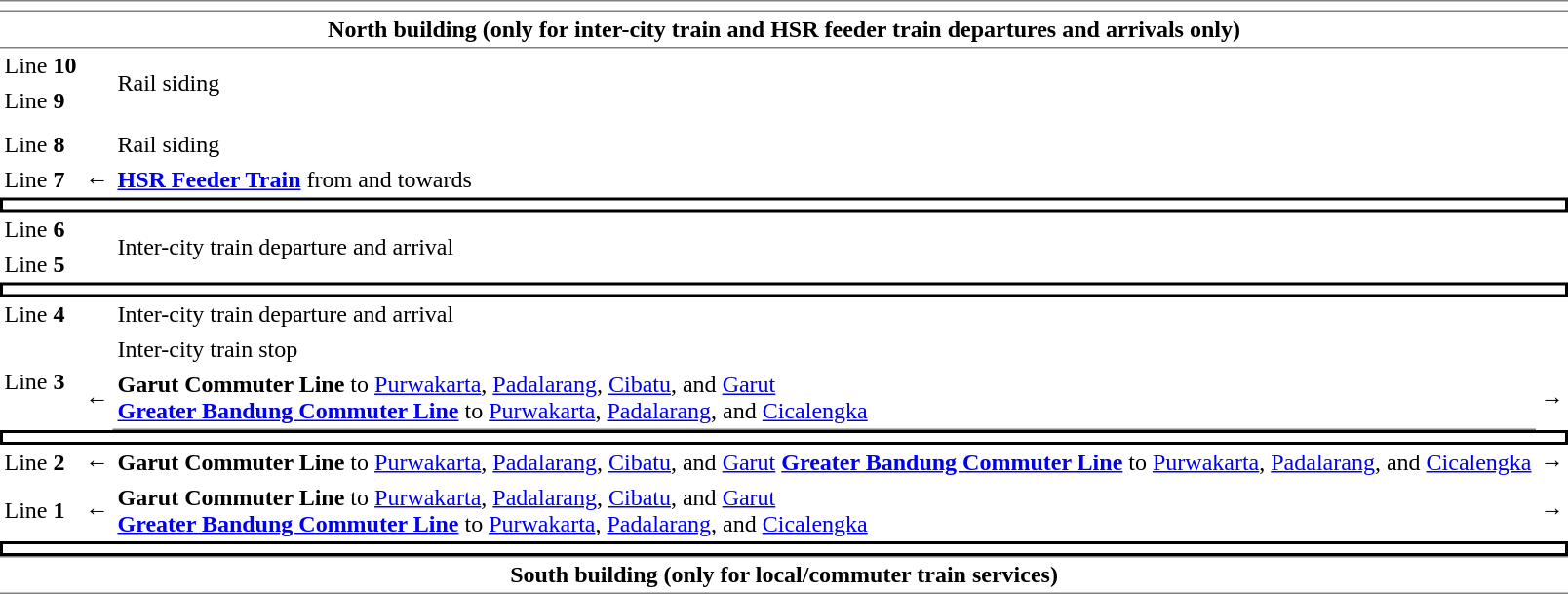<table cellspacing="0" cellpadding="3">
<tr>
<td colspan="4" style="border-top:solid 1px gray;border-bottom:solid 1px gray;text-align:center">  </td>
</tr>
<tr>
<td colspan="4" style="border-bottom:solid 1px gray;text-align:center"><strong>North building (only for inter-city train and HSR feeder train departures and arrivals only)</strong></td>
</tr>
<tr>
<td>Line <strong>10</strong></td>
<td></td>
<td rowspan="2">Rail siding</td>
<td></td>
</tr>
<tr>
<td>Line <strong>9</strong></td>
<td></td>
<td></td>
</tr>
<tr>
<td colspan="4"></td>
</tr>
<tr>
<td>Line <strong>8</strong></td>
<td></td>
<td>Rail siding</td>
<td></td>
</tr>
<tr>
<td>Line <strong>7</strong></td>
<td>← </td>
<td> <strong><a href='#'>HSR Feeder Train</a></strong> from and towards </td>
<td></td>
</tr>
<tr>
<td colspan="4" style="text-align:center; border-top:solid 2px black;border-left:solid 2px black;border-right:solid 2px black;border-bottom:solid 2px black;"></td>
</tr>
<tr>
<td>Line <strong>6</strong></td>
<td></td>
<td rowspan="2"><em></em> Inter-city train departure and arrival</td>
<td></td>
</tr>
<tr>
<td>Line <strong>5</strong></td>
<td></td>
<td></td>
</tr>
<tr>
<td colspan="4" style="text-align:center; border-top:solid 2px black;border-left:solid 2px black;border-right:solid 2px black;border-bottom:solid 2px black;"></td>
</tr>
<tr>
<td>Line <strong>4</strong></td>
<td></td>
<td><em></em> Inter-city train departure and arrival</td>
<td></td>
</tr>
<tr>
<td rowspan="2">Line <strong>3</strong></td>
<td></td>
<td><em></em> Inter-city train stop</td>
</tr>
<tr>
<td>← </td>
<td style="border-bottom:solid 1px gray;"> <strong>Garut Commuter Line</strong> to <a href='#'>Purwakarta</a>, <a href='#'>Padalarang</a>, <a href='#'>Cibatu</a>, and <a href='#'>Garut</a><br> <strong><a href='#'>Greater Bandung Commuter Line</a></strong> to <a href='#'>Purwakarta</a>, <a href='#'>Padalarang</a>, and <a href='#'>Cicalengka</a></td>
<td> →</td>
</tr>
<tr>
<td colspan="4" style="text-align:center; border-top:solid 2px black;border-left:solid 2px black;border-right:solid 2px black;border-bottom:solid 2px black;"></td>
</tr>
<tr>
<td>Line <strong>2</strong></td>
<td>← </td>
<td> <strong>Garut Commuter Line</strong> to <a href='#'>Purwakarta</a>, <a href='#'>Padalarang</a>, <a href='#'>Cibatu</a>, and <a href='#'>Garut</a> <strong><a href='#'>Greater Bandung Commuter Line</a></strong> to <a href='#'>Purwakarta</a>, <a href='#'>Padalarang</a>, and <a href='#'>Cicalengka</a></td>
<td> →</td>
</tr>
<tr>
<td>Line <strong>1</strong></td>
<td>← </td>
<td> <strong>Garut Commuter Line</strong> to <a href='#'>Purwakarta</a>, <a href='#'>Padalarang</a>, <a href='#'>Cibatu</a>, and <a href='#'>Garut</a><br> <strong><a href='#'>Greater Bandung Commuter Line</a></strong> to <a href='#'>Purwakarta</a>, <a href='#'>Padalarang</a>, and <a href='#'>Cicalengka</a></td>
<td>  →</td>
</tr>
<tr>
<td colspan="4" style="text-align:center; border-top:solid 2px black;border-left:solid 2px black;border-right:solid 2px black;border-bottom:solid 2px black;"></td>
</tr>
<tr>
<td colspan="4" style="border-top:solid 1px gray;border-bottom:solid 1px gray;text-align:center"><strong>South building (only for local/commuter train services)</strong></td>
</tr>
</table>
